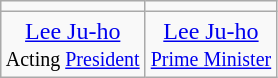<table class="wikitable" style="text-align:left; float:right; margin-right:9px; margin-left:2px;">
<tr>
<td style="text-align:left;"></td>
<td style="text-align:left;"></td>
</tr>
<tr>
<td style="text-align:center;"><a href='#'>Lee Ju-ho</a><br><small>Acting <a href='#'>President</a></small></td>
<td style="text-align:center;"><a href='#'>Lee Ju-ho</a><br><small><a href='#'>Prime Minister</a></small></td>
</tr>
</table>
